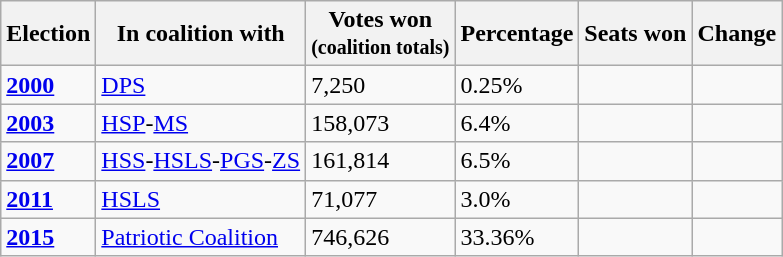<table class="wikitable">
<tr>
<th>Election</th>
<th>In coalition with</th>
<th>Votes won<br><small>(coalition totals)</small></th>
<th>Percentage</th>
<th>Seats won</th>
<th>Change</th>
</tr>
<tr>
<td><strong><a href='#'>2000</a></strong></td>
<td><a href='#'>DPS</a></td>
<td>7,250</td>
<td>0.25%</td>
<td></td>
<td></td>
</tr>
<tr>
<td><a href='#'><strong>2003</strong></a></td>
<td><a href='#'>HSP</a>-<a href='#'>MS</a></td>
<td>158,073</td>
<td>6.4%</td>
<td></td>
<td></td>
</tr>
<tr>
<td><strong><a href='#'>2007</a></strong></td>
<td><a href='#'>HSS</a>-<a href='#'>HSLS</a>-<a href='#'>PGS</a>-<a href='#'>ZS</a></td>
<td>161,814</td>
<td>6.5%</td>
<td></td>
<td></td>
</tr>
<tr>
<td><strong><a href='#'>2011</a></strong></td>
<td><a href='#'>HSLS</a></td>
<td>71,077</td>
<td>3.0%</td>
<td></td>
<td></td>
</tr>
<tr>
<td><a href='#'><strong>2015</strong></a></td>
<td><a href='#'>Patriotic Coalition</a></td>
<td>746,626</td>
<td>33.36%</td>
<td></td>
<td></td>
</tr>
</table>
